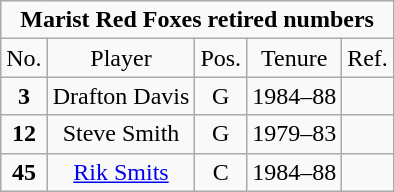<table class="wikitable" style=text-align:center>
<tr>
<td colspan=6 style= ><strong>Marist Red Foxes retired numbers</strong></td>
</tr>
<tr>
<td style= >No.</td>
<td style= >Player</td>
<td style= >Pos.</td>
<td style= >Tenure</td>
<td style= >Ref.</td>
</tr>
<tr>
<td><strong>3</strong></td>
<td>Drafton Davis</td>
<td>G</td>
<td>1984–88</td>
<td></td>
</tr>
<tr>
<td><strong>12</strong></td>
<td>Steve Smith</td>
<td>G</td>
<td>1979–83</td>
<td></td>
</tr>
<tr>
<td><strong>45</strong></td>
<td><a href='#'>Rik Smits</a></td>
<td>C</td>
<td>1984–88</td>
<td></td>
</tr>
</table>
